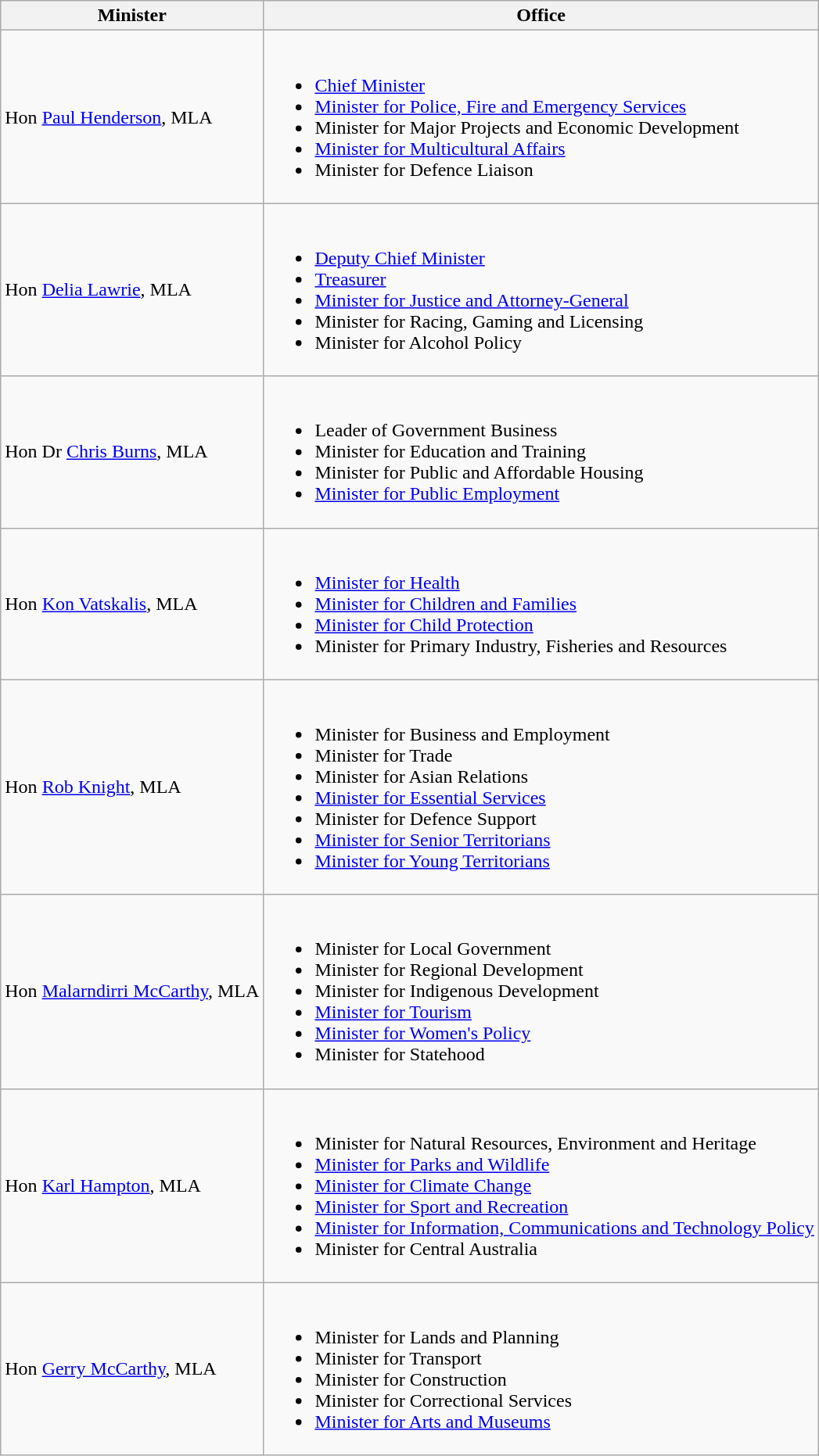<table class="wikitable">
<tr>
<th>Minister</th>
<th>Office</th>
</tr>
<tr>
<td>Hon <a href='#'>Paul Henderson</a>, MLA</td>
<td><br><ul><li><a href='#'>Chief Minister</a></li><li><a href='#'>Minister for Police, Fire and Emergency Services</a></li><li>Minister for Major Projects and Economic Development</li><li><a href='#'>Minister for Multicultural Affairs</a></li><li>Minister for Defence Liaison</li></ul></td>
</tr>
<tr>
<td>Hon <a href='#'>Delia Lawrie</a>, MLA</td>
<td><br><ul><li><a href='#'>Deputy Chief Minister</a></li><li><a href='#'>Treasurer</a></li><li><a href='#'>Minister for Justice and Attorney-General</a></li><li>Minister for Racing, Gaming and Licensing</li><li>Minister for Alcohol Policy</li></ul></td>
</tr>
<tr>
<td>Hon Dr <a href='#'>Chris Burns</a>, MLA</td>
<td><br><ul><li>Leader of Government Business</li><li>Minister for Education and Training</li><li>Minister for Public and Affordable Housing</li><li><a href='#'>Minister for Public Employment</a></li></ul></td>
</tr>
<tr>
<td>Hon <a href='#'>Kon Vatskalis</a>, MLA</td>
<td><br><ul><li><a href='#'>Minister for Health</a></li><li><a href='#'>Minister for Children and Families</a></li><li><a href='#'>Minister for Child Protection</a></li><li>Minister for Primary Industry, Fisheries and Resources</li></ul></td>
</tr>
<tr>
<td>Hon <a href='#'>Rob Knight</a>, MLA</td>
<td><br><ul><li>Minister for Business and Employment</li><li>Minister for Trade</li><li>Minister for Asian Relations</li><li><a href='#'>Minister for Essential Services</a></li><li>Minister for Defence Support</li><li><a href='#'>Minister for Senior Territorians</a></li><li><a href='#'>Minister for Young Territorians</a></li></ul></td>
</tr>
<tr>
<td>Hon <a href='#'>Malarndirri McCarthy</a>, MLA</td>
<td><br><ul><li>Minister for Local Government</li><li>Minister for Regional Development</li><li>Minister for Indigenous Development</li><li><a href='#'>Minister for Tourism</a></li><li><a href='#'>Minister for Women's Policy</a></li><li>Minister for Statehood</li></ul></td>
</tr>
<tr>
<td>Hon <a href='#'>Karl Hampton</a>, MLA</td>
<td><br><ul><li>Minister for Natural Resources, Environment and Heritage</li><li><a href='#'>Minister for Parks and Wildlife</a></li><li><a href='#'>Minister for Climate Change</a></li><li><a href='#'>Minister for Sport and Recreation</a></li><li><a href='#'>Minister for Information, Communications and Technology Policy</a></li><li>Minister for Central Australia</li></ul></td>
</tr>
<tr>
<td>Hon <a href='#'>Gerry McCarthy</a>, MLA</td>
<td><br><ul><li>Minister for Lands and Planning</li><li>Minister for Transport</li><li>Minister for Construction</li><li>Minister for Correctional Services</li><li><a href='#'>Minister for Arts and Museums</a></li></ul></td>
</tr>
</table>
